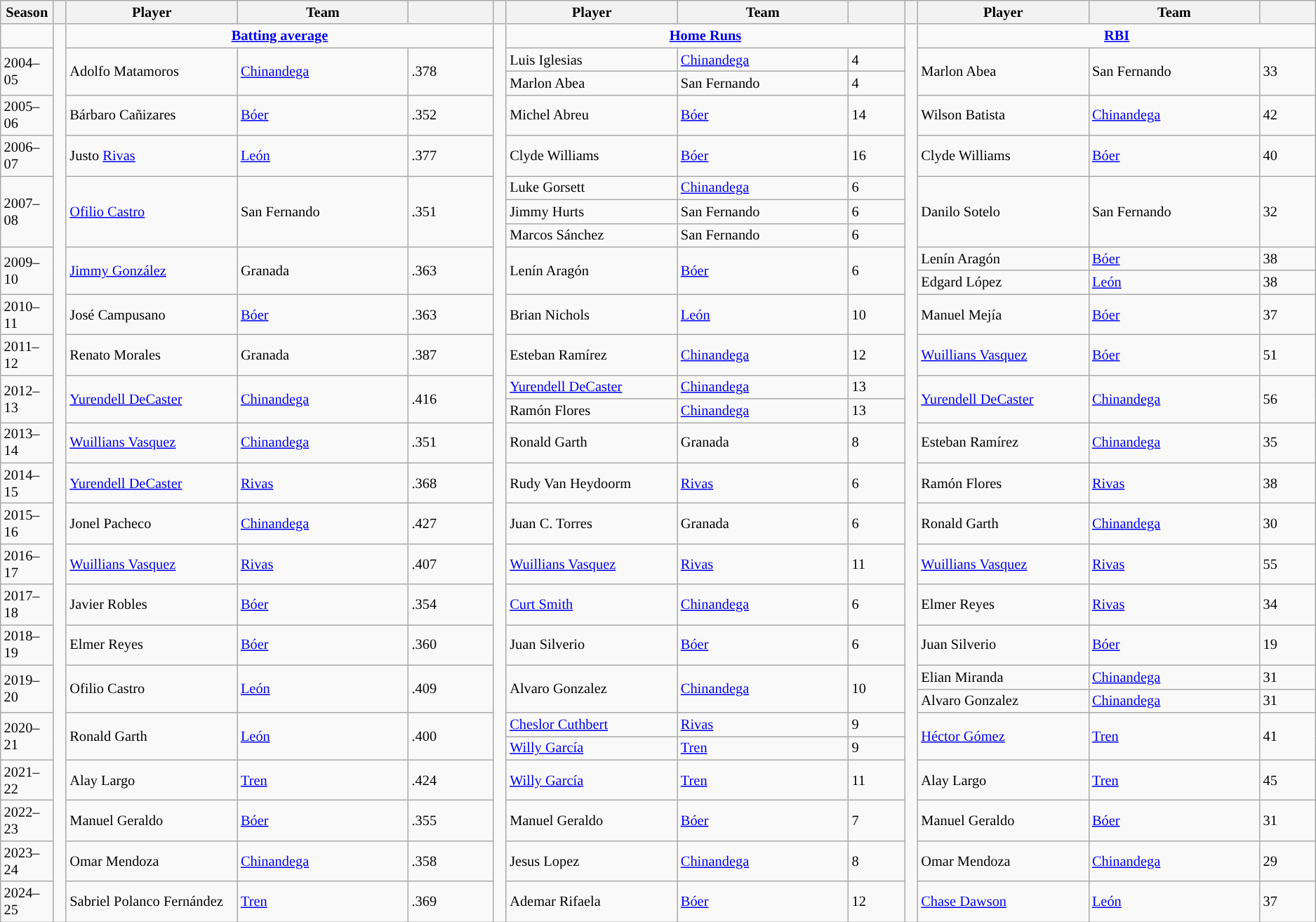<table class="wikitable sortable" style="clear: both; font-size:85%" ">
<tr style="text-align:center;">
<th width=4%>Season</th>
<th width=1% class=unsortable style="border-top:none;border-bottom:none;"></th>
<th width=13%>Player</th>
<th width=13%>Team</th>
<th></th>
<th width=1% class=unsortable style="border-top:none;border-bottom:none;"></th>
<th width=13%>Player</th>
<th width=13%>Team</th>
<th></th>
<th width=1% class=unsortable style="border-top:none;border-bottom:none;"></th>
<th width=13%>Player</th>
<th width=13%>Team</th>
<th></th>
</tr>
<tr>
<td></td>
<td style="border-bottom:none;"></td>
<td class=unsortable colspan="3" style="text-align:center;"><strong><a href='#'>Batting average</a></strong></td>
<td style="border-bottom:none;"></td>
<td class=unsortable colspan="3" style="text-align:center;"><strong><a href='#'>Home Runs</a></strong></td>
<td class=unsortable style="border-bottom:none;"></td>
<td colspan="3" style="text-align:center;"><strong><a href='#'>RBI</a></strong></td>
</tr>
<tr>
<td rowspan=2>2004–05</td>
<td width=1% class=unsortable rowspan=28 style="border-top:none;border-bottom:none;"></td>
<td rowspan=2>Adolfo Matamoros</td>
<td rowspan=2><a href='#'>Chinandega</a></td>
<td rowspan=2>.378</td>
<td width=1% class=unsortable rowspan=28 style="border-top:none;border-bottom:none;"></td>
<td>Luis Iglesias</td>
<td><a href='#'>Chinandega</a></td>
<td>4</td>
<td width=1% class=unsortable rowspan=28 style="border-top:none;border-bottom:none;"></td>
<td rowspan=2>Marlon Abea</td>
<td rowspan=2>San Fernando</td>
<td rowspan=2>33</td>
</tr>
<tr>
<td>Marlon Abea</td>
<td>San Fernando</td>
<td>4</td>
</tr>
<tr>
<td>2005–06</td>
<td>Bárbaro Cañizares</td>
<td><a href='#'>Bóer</a></td>
<td>.352</td>
<td>Michel Abreu</td>
<td><a href='#'>Bóer</a></td>
<td>14</td>
<td>Wilson Batista</td>
<td><a href='#'>Chinandega</a></td>
<td>42</td>
</tr>
<tr>
<td>2006–07</td>
<td>Justo <a href='#'>Rivas</a></td>
<td><a href='#'>León</a></td>
<td>.377</td>
<td>Clyde Williams</td>
<td><a href='#'>Bóer</a></td>
<td>16</td>
<td>Clyde Williams</td>
<td><a href='#'>Bóer</a></td>
<td>40</td>
</tr>
<tr>
<td rowspan=3>2007–08</td>
<td rowspan=3><a href='#'>Ofilio Castro</a></td>
<td rowspan=3>San Fernando</td>
<td rowspan=3>.351</td>
<td>Luke Gorsett</td>
<td><a href='#'>Chinandega</a></td>
<td>6</td>
<td rowspan=3>Danilo Sotelo</td>
<td rowspan=3>San Fernando</td>
<td rowspan=3>32</td>
</tr>
<tr>
<td>Jimmy Hurts</td>
<td>San Fernando</td>
<td>6</td>
</tr>
<tr>
<td>Marcos Sánchez</td>
<td>San Fernando</td>
<td>6</td>
</tr>
<tr>
<td rowspan=2>2009–10</td>
<td rowspan=2><a href='#'>Jimmy González</a></td>
<td rowspan=2>Granada</td>
<td rowspan=2>.363</td>
<td rowspan=2>Lenín Aragón</td>
<td rowspan=2><a href='#'>Bóer</a></td>
<td rowspan=2>6</td>
<td>Lenín Aragón</td>
<td><a href='#'>Bóer</a></td>
<td>38</td>
</tr>
<tr>
<td>Edgard López</td>
<td><a href='#'>León</a></td>
<td>38</td>
</tr>
<tr>
<td>2010–11</td>
<td>José Campusano</td>
<td><a href='#'>Bóer</a></td>
<td>.363</td>
<td>Brian Nichols</td>
<td><a href='#'>León</a></td>
<td>10</td>
<td>Manuel Mejía</td>
<td><a href='#'>Bóer</a></td>
<td>37</td>
</tr>
<tr>
<td>2011–12</td>
<td>Renato Morales</td>
<td>Granada</td>
<td>.387</td>
<td>Esteban Ramírez</td>
<td><a href='#'>Chinandega</a></td>
<td>12</td>
<td><a href='#'>Wuillians Vasquez</a></td>
<td><a href='#'>Bóer</a></td>
<td>51</td>
</tr>
<tr>
<td rowspan=2>2012–13</td>
<td rowspan=2><a href='#'>Yurendell DeCaster</a></td>
<td rowspan=2><a href='#'>Chinandega</a></td>
<td rowspan=2>.416</td>
<td><a href='#'>Yurendell DeCaster</a></td>
<td><a href='#'>Chinandega</a></td>
<td>13</td>
<td rowspan=2><a href='#'>Yurendell DeCaster</a></td>
<td rowspan=2><a href='#'>Chinandega</a></td>
<td rowspan=2>56</td>
</tr>
<tr>
<td>Ramón Flores</td>
<td><a href='#'>Chinandega</a></td>
<td>13</td>
</tr>
<tr>
<td>2013–14</td>
<td><a href='#'>Wuillians Vasquez</a></td>
<td><a href='#'>Chinandega</a></td>
<td>.351</td>
<td>Ronald Garth</td>
<td>Granada</td>
<td>8</td>
<td>Esteban Ramírez</td>
<td><a href='#'>Chinandega</a></td>
<td>35</td>
</tr>
<tr>
<td>2014–15</td>
<td><a href='#'>Yurendell DeCaster</a></td>
<td><a href='#'>Rivas</a></td>
<td>.368</td>
<td>Rudy Van Heydoorm</td>
<td><a href='#'>Rivas</a></td>
<td>6</td>
<td>Ramón Flores</td>
<td><a href='#'>Rivas</a></td>
<td>38</td>
</tr>
<tr>
<td>2015–16</td>
<td>Jonel Pacheco</td>
<td><a href='#'>Chinandega</a></td>
<td>.427</td>
<td>Juan C. Torres</td>
<td>Granada</td>
<td>6</td>
<td>Ronald Garth</td>
<td><a href='#'>Chinandega</a></td>
<td>30</td>
</tr>
<tr>
<td>2016–17</td>
<td><a href='#'>Wuillians Vasquez</a></td>
<td><a href='#'>Rivas</a></td>
<td>.407</td>
<td><a href='#'>Wuillians Vasquez</a></td>
<td><a href='#'>Rivas</a></td>
<td>11</td>
<td><a href='#'>Wuillians Vasquez</a></td>
<td><a href='#'>Rivas</a></td>
<td>55</td>
</tr>
<tr>
<td>2017–18</td>
<td>Javier Robles</td>
<td><a href='#'>Bóer</a></td>
<td>.354</td>
<td><a href='#'>Curt Smith</a></td>
<td><a href='#'>Chinandega</a></td>
<td>6</td>
<td>Elmer Reyes</td>
<td><a href='#'>Rivas</a></td>
<td>34</td>
</tr>
<tr>
<td>2018–19</td>
<td>Elmer Reyes</td>
<td><a href='#'>Bóer</a></td>
<td>.360</td>
<td>Juan Silverio</td>
<td><a href='#'>Bóer</a></td>
<td>6</td>
<td>Juan Silverio</td>
<td><a href='#'>Bóer</a></td>
<td>19</td>
</tr>
<tr>
<td rowspan=2>2019–20</td>
<td rowspan=2>Ofilio Castro</td>
<td rowspan=2><a href='#'>León</a></td>
<td rowspan=2>.409</td>
<td rowspan=2>Alvaro Gonzalez</td>
<td rowspan=2><a href='#'>Chinandega</a></td>
<td rowspan=2>10</td>
<td>Elian Miranda</td>
<td><a href='#'>Chinandega</a></td>
<td>31</td>
</tr>
<tr>
<td>Alvaro Gonzalez</td>
<td><a href='#'>Chinandega</a></td>
<td>31</td>
</tr>
<tr>
<td rowspan=2>2020–21</td>
<td rowspan=2>Ronald Garth</td>
<td rowspan=2><a href='#'>León</a></td>
<td rowspan=2>.400</td>
<td><a href='#'>Cheslor Cuthbert</a></td>
<td><a href='#'>Rivas</a></td>
<td>9</td>
<td rowspan=2><a href='#'>Héctor Gómez</a></td>
<td rowspan=2><a href='#'>Tren</a></td>
<td rowspan=2>41</td>
</tr>
<tr>
<td><a href='#'>Willy García</a></td>
<td><a href='#'>Tren</a></td>
<td>9</td>
</tr>
<tr>
<td>2021–22</td>
<td>Alay Largo</td>
<td><a href='#'>Tren</a></td>
<td>.424</td>
<td><a href='#'>Willy García</a></td>
<td><a href='#'>Tren</a></td>
<td>11</td>
<td>Alay Largo</td>
<td><a href='#'>Tren</a></td>
<td>45</td>
</tr>
<tr>
<td>2022–23</td>
<td>Manuel Geraldo</td>
<td><a href='#'>Bóer</a></td>
<td>.355</td>
<td>Manuel Geraldo</td>
<td><a href='#'>Bóer</a></td>
<td>7</td>
<td>Manuel Geraldo</td>
<td><a href='#'>Bóer</a></td>
<td>31</td>
</tr>
<tr>
<td>2023–24</td>
<td>Omar Mendoza</td>
<td><a href='#'>Chinandega</a></td>
<td>.358</td>
<td>Jesus Lopez</td>
<td><a href='#'>Chinandega</a></td>
<td>8</td>
<td>Omar Mendoza</td>
<td><a href='#'>Chinandega</a></td>
<td>29</td>
</tr>
<tr>
<td>2024–25</td>
<td>Sabriel Polanco Fernández</td>
<td><a href='#'>Tren</a></td>
<td>.369</td>
<td>Ademar Rifaela</td>
<td><a href='#'>Bóer</a></td>
<td>12</td>
<td><a href='#'>Chase Dawson</a></td>
<td><a href='#'>León</a></td>
<td>37</td>
</tr>
</table>
